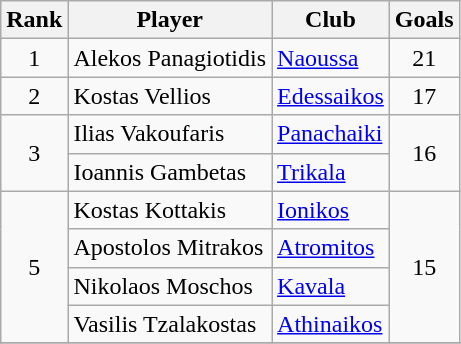<table class="wikitable" style="text-align:center">
<tr>
<th>Rank</th>
<th>Player</th>
<th>Club</th>
<th>Goals</th>
</tr>
<tr>
<td>1</td>
<td align="left"> Alekos Panagiotidis</td>
<td align="left"><a href='#'>Naoussa</a></td>
<td>21</td>
</tr>
<tr>
<td>2</td>
<td align="left"> Kostas Vellios</td>
<td align="left"><a href='#'>Edessaikos</a></td>
<td>17</td>
</tr>
<tr>
<td rowspan="2">3</td>
<td align="left"> Ilias Vakoufaris</td>
<td align="left"><a href='#'>Panachaiki</a></td>
<td rowspan="2">16</td>
</tr>
<tr>
<td align="left"> Ioannis Gambetas</td>
<td align="left"><a href='#'>Trikala</a></td>
</tr>
<tr>
<td rowspan="4">5</td>
<td align="left"> Kostas Kottakis</td>
<td align="left"><a href='#'>Ionikos</a></td>
<td rowspan="4">15</td>
</tr>
<tr>
<td align="left"> Apostolos Mitrakos</td>
<td align="left"><a href='#'>Atromitos</a></td>
</tr>
<tr>
<td align="left"> Nikolaos Moschos</td>
<td align="left"><a href='#'>Kavala</a></td>
</tr>
<tr>
<td align="left"> Vasilis Tzalakostas</td>
<td align="left"><a href='#'>Athinaikos</a></td>
</tr>
<tr>
</tr>
</table>
